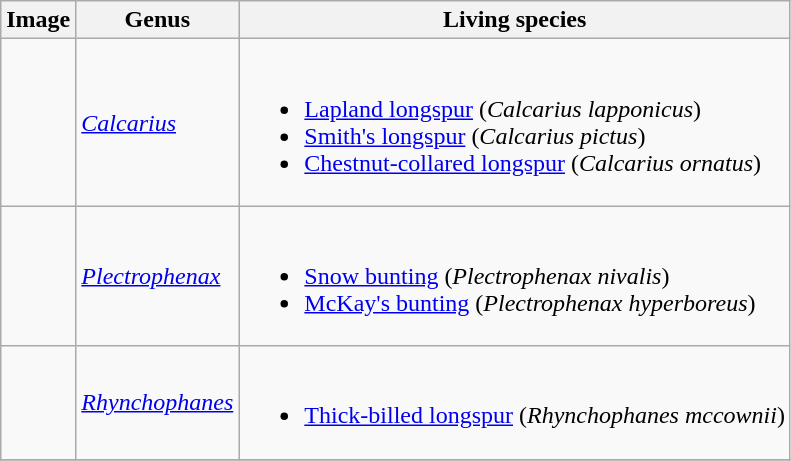<table class="wikitable">
<tr>
<th>Image</th>
<th>Genus</th>
<th>Living species</th>
</tr>
<tr>
<td></td>
<td><em><a href='#'>Calcarius</a></em> </td>
<td><br><ul><li><a href='#'>Lapland longspur</a> (<em>Calcarius lapponicus</em>)</li><li><a href='#'>Smith's longspur</a> (<em>Calcarius pictus</em>)</li><li><a href='#'>Chestnut-collared longspur</a> (<em>Calcarius ornatus</em>)</li></ul></td>
</tr>
<tr>
<td></td>
<td><em><a href='#'>Plectrophenax</a></em> </td>
<td><br><ul><li><a href='#'>Snow bunting</a> (<em>Plectrophenax nivalis</em>)</li><li><a href='#'>McKay's bunting</a> (<em>Plectrophenax hyperboreus</em>)</li></ul></td>
</tr>
<tr>
<td></td>
<td><em><a href='#'>Rhynchophanes</a></em> </td>
<td><br><ul><li><a href='#'>Thick-billed longspur</a> (<em>Rhynchophanes mccownii</em>)</li></ul></td>
</tr>
<tr>
</tr>
</table>
